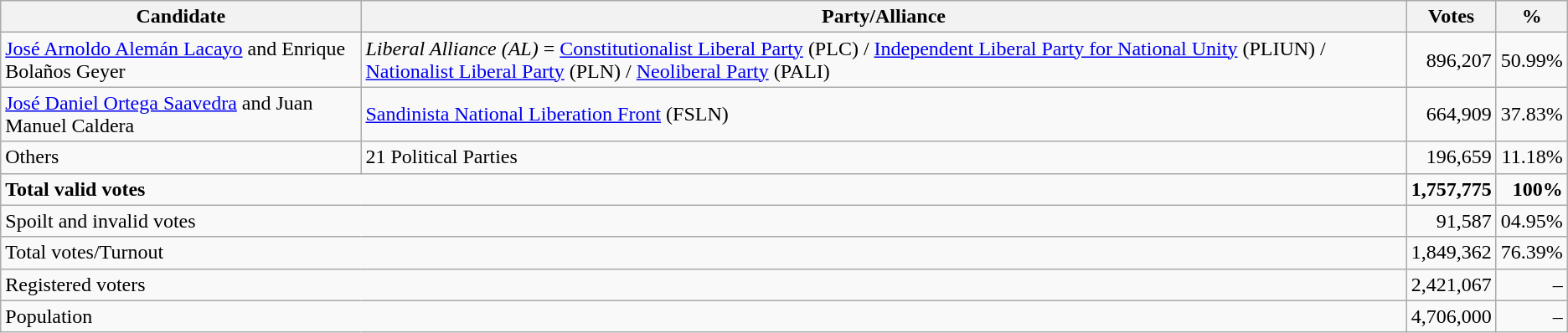<table class="wikitable">
<tr>
<th>Candidate</th>
<th>Party/Alliance</th>
<th>Votes</th>
<th>%</th>
</tr>
<tr>
<td><a href='#'>José Arnoldo Alemán Lacayo</a> and Enrique Bolaños Geyer</td>
<td><em>Liberal Alliance (AL)</em> = <a href='#'>Constitutionalist Liberal Party</a> (PLC) / <a href='#'>Independent Liberal Party for National Unity</a> (PLIUN) / <a href='#'>Nationalist Liberal Party</a> (PLN) / <a href='#'>Neoliberal Party</a> (PALI)</td>
<td align=right>896,207</td>
<td align=right>50.99%</td>
</tr>
<tr>
<td><a href='#'>José Daniel Ortega Saavedra</a> and Juan Manuel Caldera</td>
<td><a href='#'>Sandinista National Liberation Front</a> (FSLN)</td>
<td align=right>664,909</td>
<td align=right>37.83%</td>
</tr>
<tr>
<td>Others</td>
<td>21 Political Parties</td>
<td align=right>196,659</td>
<td align=right>11.18%</td>
</tr>
<tr>
<td colspan=2><strong>Total valid votes</strong></td>
<td align=right><strong>1,757,775</strong></td>
<td align=right><strong>100%</strong></td>
</tr>
<tr>
<td colspan=2>Spoilt and invalid votes</td>
<td align=right>91,587</td>
<td align=right>04.95%</td>
</tr>
<tr>
<td colspan=2>Total votes/Turnout</td>
<td align=right>1,849,362</td>
<td align=right>76.39%</td>
</tr>
<tr>
<td colspan=2>Registered voters</td>
<td align=right>2,421,067</td>
<td align=right>–</td>
</tr>
<tr>
<td colspan=2>Population</td>
<td align=right>4,706,000</td>
<td align=right>–</td>
</tr>
</table>
